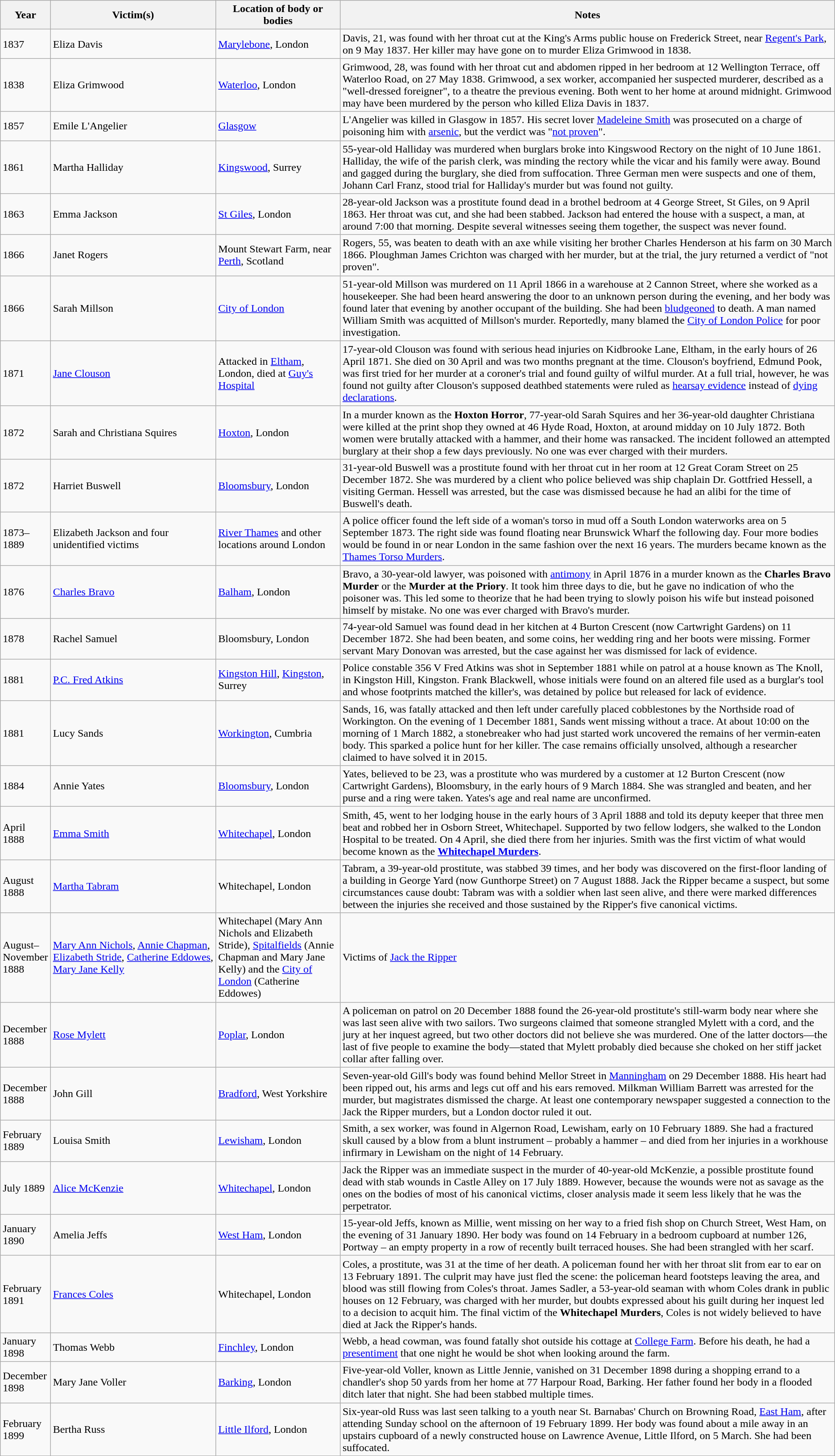<table class="wikitable sortable">
<tr>
<th width=5%>Year</th>
<th style="width:20%;">Victim(s)</th>
<th style="width:15%;">Location of body or bodies</th>
<th style="width:60%;">Notes</th>
</tr>
<tr>
<td>1837</td>
<td>Eliza Davis</td>
<td><a href='#'>Marylebone</a>, London</td>
<td>Davis, 21, was found with her throat cut at the King's Arms public house on Frederick Street, near <a href='#'>Regent's Park</a>, on 9 May 1837. Her killer may have gone on to murder Eliza Grimwood in 1838.</td>
</tr>
<tr>
<td>1838</td>
<td>Eliza Grimwood</td>
<td><a href='#'>Waterloo</a>, London</td>
<td>Grimwood, 28, was found with her throat cut and abdomen ripped in her bedroom at 12 Wellington Terrace, off Waterloo Road, on 27 May 1838. Grimwood, a sex worker, accompanied her suspected murderer, described as a "well-dressed foreigner", to a theatre the previous evening. Both went to her home at around midnight. Grimwood may have been murdered by the person who killed Eliza Davis in 1837.</td>
</tr>
<tr>
<td>1857</td>
<td>Emile L'Angelier</td>
<td><a href='#'>Glasgow</a></td>
<td>L'Angelier was killed in Glasgow in 1857. His secret lover <a href='#'>Madeleine Smith</a> was prosecuted on a charge of poisoning him with <a href='#'>arsenic</a>, but the verdict was "<a href='#'>not proven</a>".</td>
</tr>
<tr>
<td>1861</td>
<td>Martha Halliday</td>
<td><a href='#'>Kingswood</a>, Surrey</td>
<td>55-year-old Halliday was murdered when burglars broke into Kingswood Rectory on the night of 10 June 1861. Halliday, the wife of the parish clerk, was minding the rectory while the vicar and his family were away. Bound and gagged during the burglary, she died from suffocation. Three German men were suspects and one of them, Johann Carl Franz, stood trial for Halliday's murder but was found not guilty.</td>
</tr>
<tr>
<td>1863</td>
<td>Emma Jackson</td>
<td><a href='#'>St Giles</a>, London</td>
<td>28-year-old Jackson was a prostitute found dead in a brothel bedroom at 4 George Street, St Giles, on 9 April 1863. Her throat was cut, and she had been stabbed. Jackson had entered the house with a suspect, a man, at around 7:00 that morning. Despite several witnesses seeing them together, the suspect was never found.</td>
</tr>
<tr>
<td>1866</td>
<td>Janet Rogers</td>
<td>Mount Stewart Farm, near <a href='#'>Perth</a>, Scotland</td>
<td>Rogers, 55, was beaten to death with an axe while visiting her brother Charles Henderson at his farm on 30 March 1866. Ploughman James Crichton was charged with her murder, but at the trial, the jury returned a verdict of "not proven".</td>
</tr>
<tr>
<td>1866</td>
<td>Sarah Millson</td>
<td><a href='#'>City of London</a></td>
<td>51-year-old Millson was murdered on 11 April 1866 in a warehouse at 2 Cannon Street, where she worked as a housekeeper. She had been heard answering the door to an unknown person during the evening, and her body was found later that evening by another occupant of the building. She had been <a href='#'>bludgeoned</a> to death. A man named William Smith was acquitted of Millson's murder. Reportedly, many blamed the <a href='#'>City of London Police</a> for poor investigation.</td>
</tr>
<tr>
<td>1871</td>
<td><a href='#'>Jane Clouson</a></td>
<td>Attacked in <a href='#'>Eltham</a>, London, died at <a href='#'>Guy's Hospital</a></td>
<td>17-year-old Clouson was found with serious head injuries on Kidbrooke Lane, Eltham, in the early hours of 26 April 1871. She died on 30 April and was two months pregnant at the time. Clouson's boyfriend, Edmund Pook, was first tried for her murder at a coroner's trial and found guilty of wilful murder. At a full trial, however, he was found not guilty after Clouson's supposed deathbed statements were ruled as <a href='#'>hearsay evidence</a> instead of <a href='#'>dying declarations</a>.</td>
</tr>
<tr>
<td>1872</td>
<td>Sarah and Christiana Squires</td>
<td><a href='#'>Hoxton</a>, London</td>
<td>In a murder known as the <strong>Hoxton Horror</strong>, 77-year-old Sarah Squires and her 36-year-old daughter Christiana were killed at the print shop they owned at 46 Hyde Road, Hoxton, at around midday on 10 July 1872. Both women were brutally attacked with a hammer, and their home was ransacked. The incident followed an attempted burglary at their shop a few days previously. No one was ever charged with their murders.</td>
</tr>
<tr>
<td>1872</td>
<td>Harriet Buswell</td>
<td><a href='#'>Bloomsbury</a>, London</td>
<td>31-year-old Buswell was a prostitute found with her throat cut in her room at 12 Great Coram Street on 25 December 1872. She was murdered by a client who police believed was ship chaplain Dr. Gottfried Hessell, a visiting German. Hessell was arrested, but the case was dismissed because he had an alibi for the time of Buswell's death.</td>
</tr>
<tr>
<td>1873–1889</td>
<td>Elizabeth Jackson and four unidentified victims</td>
<td><a href='#'>River Thames</a> and other locations around London</td>
<td>A police officer found the left side of a woman's torso in mud off a South London waterworks area on 5 September 1873. The right side was found floating near Brunswick Wharf the following day. Four more bodies would be found in or near London in the same fashion over the next 16 years. The murders became known as the <a href='#'>Thames Torso Murders</a>.</td>
</tr>
<tr>
<td>1876</td>
<td><a href='#'>Charles Bravo</a></td>
<td><a href='#'>Balham</a>, London</td>
<td>Bravo, a 30-year-old lawyer, was poisoned with <a href='#'>antimony</a> in April 1876 in a murder known as the <strong>Charles Bravo Murder</strong> or the <strong>Murder at the Priory</strong>. It took him three days to die, but he gave no indication of who the poisoner was. This led some to theorize that he had been trying to slowly poison his wife but instead poisoned himself by mistake. No one was ever charged with Bravo's murder.</td>
</tr>
<tr>
<td>1878</td>
<td>Rachel Samuel</td>
<td>Bloomsbury, London</td>
<td>74-year-old Samuel was found dead in her kitchen at 4 Burton Crescent (now Cartwright Gardens) on 11 December 1872. She had been beaten, and some coins, her wedding ring and her boots were missing. Former servant Mary Donovan was arrested, but the case against her was dismissed for lack of evidence.</td>
</tr>
<tr>
<td>1881</td>
<td><a href='#'>P.C. Fred Atkins</a></td>
<td><a href='#'>Kingston Hill</a>, <a href='#'>Kingston</a>, Surrey</td>
<td>Police constable 356 V Fred Atkins was shot in September 1881 while on patrol at a house known as The Knoll, in Kingston Hill, Kingston. Frank Blackwell, whose initials were found on an altered file used as a burglar's tool and whose footprints matched the killer's, was detained by police but released for lack of evidence.</td>
</tr>
<tr>
<td>1881</td>
<td>Lucy Sands</td>
<td><a href='#'>Workington</a>, Cumbria</td>
<td>Sands, 16, was fatally attacked and then left under carefully placed cobblestones by the Northside road of Workington. On the evening of 1 December 1881, Sands went missing without a trace. At about 10:00 on the morning of 1 March 1882, a stonebreaker who had just started work uncovered the remains of her vermin-eaten body. This sparked a police hunt for her killer. The case remains officially unsolved, although a researcher claimed to have solved it in 2015.</td>
</tr>
<tr>
<td>1884</td>
<td>Annie Yates</td>
<td><a href='#'>Bloomsbury</a>, London</td>
<td>Yates, believed to be 23, was a prostitute who was murdered by a customer at 12 Burton Crescent (now Cartwright Gardens), Bloomsbury, in the early hours of 9 March 1884. She was strangled and beaten, and her purse and a ring were taken. Yates's age and real name are unconfirmed.</td>
</tr>
<tr>
<td>April 1888</td>
<td><a href='#'>Emma Smith</a></td>
<td><a href='#'>Whitechapel</a>, London</td>
<td>Smith, 45, went to her lodging house in the early hours of 3 April 1888 and told its deputy keeper that three men beat and robbed her in Osborn Street, Whitechapel. Supported by two fellow lodgers, she walked to the London Hospital to be treated. On 4 April, she died there from her injuries. Smith was the first victim of what would become known as the <strong><a href='#'>Whitechapel Murders</a></strong>.</td>
</tr>
<tr>
<td>August 1888</td>
<td><a href='#'>Martha Tabram</a></td>
<td>Whitechapel, London</td>
<td>Tabram, a 39-year-old prostitute, was stabbed 39 times, and her body was discovered on the first-floor landing of a building in George Yard (now Gunthorpe Street) on 7 August 1888. Jack the Ripper became a suspect, but some circumstances cause doubt: Tabram was with a soldier when last seen alive, and there were marked differences between the injuries she received and those sustained by the Ripper's five canonical victims.</td>
</tr>
<tr>
<td>August–November 1888</td>
<td><a href='#'>Mary Ann Nichols</a>, <a href='#'>Annie Chapman</a>, <a href='#'>Elizabeth Stride</a>, <a href='#'>Catherine Eddowes</a>, <a href='#'>Mary Jane Kelly</a></td>
<td>Whitechapel (Mary Ann Nichols and Elizabeth Stride), <a href='#'>Spitalfields</a> (Annie Chapman and Mary Jane Kelly) and the <a href='#'>City of London</a> (Catherine Eddowes)</td>
<td>Victims of <a href='#'>Jack the Ripper</a></td>
</tr>
<tr>
<td>December 1888</td>
<td><a href='#'>Rose Mylett</a></td>
<td><a href='#'>Poplar</a>, London</td>
<td>A policeman on patrol on 20 December 1888 found the 26-year-old prostitute's still-warm body near where she was last seen alive with two sailors. Two surgeons claimed that someone strangled Mylett with a cord, and the jury at her inquest agreed, but two other doctors did not believe she was murdered. One of the latter doctors—the last of five people to examine the body—stated that Mylett probably died because she choked on her stiff jacket collar after falling over.</td>
</tr>
<tr>
<td>December 1888</td>
<td>John Gill</td>
<td><a href='#'>Bradford</a>, West Yorkshire</td>
<td>Seven-year-old Gill's body was found behind Mellor Street in <a href='#'>Manningham</a> on 29 December 1888. His heart had been ripped out, his arms and legs cut off and his ears removed. Milkman William Barrett was arrested for the murder, but magistrates dismissed the charge. At least one contemporary newspaper suggested a connection to the Jack the Ripper murders, but a London doctor ruled it out.</td>
</tr>
<tr>
<td>February 1889</td>
<td>Louisa Smith</td>
<td><a href='#'>Lewisham</a>, London</td>
<td>Smith, a sex worker, was found in Algernon Road, Lewisham, early on 10 February 1889. She had a fractured skull caused by a blow from a blunt instrument – probably a hammer – and died from her injuries in a workhouse infirmary in Lewisham on the night of 14 February.</td>
</tr>
<tr>
<td>July 1889</td>
<td><a href='#'>Alice McKenzie</a></td>
<td><a href='#'>Whitechapel</a>, London</td>
<td>Jack the Ripper was an immediate suspect in the murder of 40-year-old McKenzie, a possible prostitute found dead with stab wounds in Castle Alley on 17 July 1889. However, because the wounds were not as savage as the ones on the bodies of most of his canonical victims, closer analysis made it seem less likely that he was the perpetrator.</td>
</tr>
<tr>
<td>January 1890</td>
<td>Amelia Jeffs</td>
<td><a href='#'>West Ham</a>, London</td>
<td>15-year-old Jeffs, known as Millie, went missing on her way to a fried fish shop on Church Street, West Ham, on the evening of 31 January 1890. Her body was found on 14 February in a bedroom cupboard at number 126, Portway – an empty property in a row of recently built terraced houses. She had been strangled with her scarf.</td>
</tr>
<tr>
<td>February 1891</td>
<td><a href='#'>Frances Coles</a></td>
<td>Whitechapel, London</td>
<td>Coles, a prostitute, was 31 at the time of her death. A policeman found her with her throat slit from ear to ear on 13 February 1891. The culprit may have just fled the scene: the policeman heard footsteps leaving the area, and blood was still flowing from Coles's throat. James Sadler, a 53-year-old seaman with whom Coles drank in public houses on 12 February, was charged with her murder, but doubts expressed about his guilt during her inquest led to a decision to acquit him. The final victim of the <strong>Whitechapel Murders</strong>, Coles is not widely believed to have died at Jack the Ripper's hands.</td>
</tr>
<tr>
<td>January 1898</td>
<td>Thomas Webb</td>
<td><a href='#'>Finchley</a>, London</td>
<td>Webb, a head cowman, was found fatally shot outside his cottage at <a href='#'>College Farm</a>. Before his death, he had a <a href='#'>presentiment</a> that one night he would be shot when looking around the farm.</td>
</tr>
<tr>
<td>December 1898</td>
<td>Mary Jane Voller</td>
<td><a href='#'>Barking</a>, London</td>
<td>Five-year-old Voller, known as Little Jennie, vanished on 31 December 1898 during a shopping errand to a chandler's shop 50 yards from her home at 77 Harpour Road, Barking. Her father found her body in a flooded ditch later that night. She had been stabbed multiple times.</td>
</tr>
<tr>
<td>February 1899</td>
<td>Bertha Russ</td>
<td><a href='#'>Little Ilford</a>, London</td>
<td>Six-year-old Russ was last seen talking to a youth near St. Barnabas' Church on Browning Road, <a href='#'>East Ham</a>, after attending Sunday school on the afternoon of 19 February 1899. Her body was found about a mile away in an upstairs cupboard of a newly constructed house on Lawrence Avenue, Little Ilford, on 5 March. She had been suffocated.</td>
</tr>
</table>
